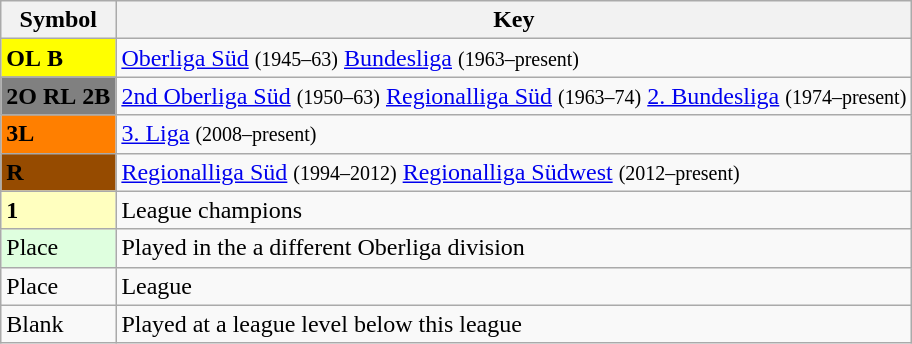<table class="wikitable" align="center">
<tr>
<th>Symbol</th>
<th>Key</th>
</tr>
<tr>
<td style="background:#FFFF00"><strong>OL</strong>  <strong>B</strong></td>
<td><a href='#'>Oberliga Süd</a> <small>(1945–63)</small>  <a href='#'>Bundesliga</a> <small>(1963–present)</small></td>
</tr>
<tr>
<td style="background:#808080"><strong>2O</strong>  <strong>RL</strong>  <strong>2B</strong></td>
<td><a href='#'>2nd Oberliga Süd</a> <small>(1950–63)</small>  <a href='#'>Regionalliga Süd</a> <small>(1963–74)</small>  <a href='#'>2. Bundesliga</a> <small>(1974–present)</small></td>
</tr>
<tr>
<td style="background:#FF7F00"><strong>3L</strong></td>
<td><a href='#'>3. Liga</a> <small>(2008–present)</small></td>
</tr>
<tr>
<td style="background:#964B00"><strong>R</strong></td>
<td><a href='#'>Regionalliga Süd</a> <small>(1994–2012)</small>  <a href='#'>Regionalliga Südwest</a> <small>(2012–present)</small></td>
</tr>
<tr>
<td style="background:#ffffbf"><strong>1</strong></td>
<td>League champions</td>
</tr>
<tr>
<td style="background:#dfffdf">Place</td>
<td>Played in the a different Oberliga division</td>
</tr>
<tr>
<td>Place</td>
<td>League</td>
</tr>
<tr>
<td>Blank</td>
<td>Played at a league level below this league</td>
</tr>
</table>
